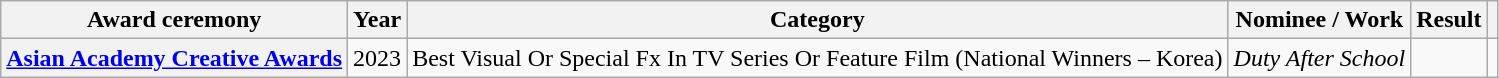<table class="wikitable plainrowheaders">
<tr>
<th scope="col">Award ceremony</th>
<th scope="col">Year</th>
<th scope="col">Category</th>
<th scope="col">Nominee / Work</th>
<th scope="col">Result</th>
<th scope="col" class="unsortable"></th>
</tr>
<tr>
<th scope="row"><a href='#'>Asian Academy Creative Awards</a></th>
<td style="text-align:center">2023</td>
<td>Best Visual Or Special Fx In TV Series Or Feature Film (National Winners – Korea)</td>
<td><em>Duty After School</em></td>
<td></td>
<td style="text-align:center"></td>
</tr>
</table>
